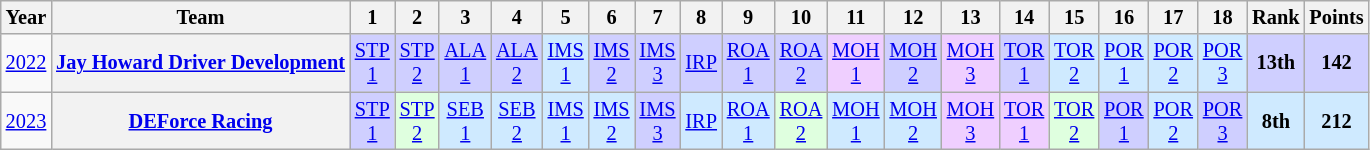<table class="wikitable" style="text-align:center; font-size:85%">
<tr>
<th>Year</th>
<th>Team</th>
<th>1</th>
<th>2</th>
<th>3</th>
<th>4</th>
<th>5</th>
<th>6</th>
<th>7</th>
<th>8</th>
<th>9</th>
<th>10</th>
<th>11</th>
<th>12</th>
<th>13</th>
<th>14</th>
<th>15</th>
<th>16</th>
<th>17</th>
<th>18</th>
<th>Rank</th>
<th>Points</th>
</tr>
<tr>
<td><a href='#'>2022</a></td>
<th nowrap><a href='#'>Jay Howard Driver Development</a></th>
<td style="background:#CFCFFF;"><a href='#'>STP<br>1</a><br></td>
<td style="background:#CFCFFF;"><a href='#'>STP<br>2</a><br></td>
<td style="background:#CFCFFF;"><a href='#'>ALA<br>1</a><br></td>
<td style="background:#CFCFFF;"><a href='#'>ALA<br>2</a><br></td>
<td style="background:#CFEAFF;"><a href='#'>IMS<br>1</a><br></td>
<td style="background:#CFCFFF;"><a href='#'>IMS<br>2</a><br></td>
<td style="background:#CFCFFF;"><a href='#'>IMS<br>3</a><br></td>
<td style="background:#CFCFFF;"><a href='#'>IRP</a><br></td>
<td style="background:#CFCFFF;"><a href='#'>ROA<br>1</a><br></td>
<td style="background:#CFCFFF;"><a href='#'>ROA<br>2</a><br></td>
<td style="background:#EFCFFF;"><a href='#'>MOH<br>1</a><br></td>
<td style="background:#CFCFFF;"><a href='#'>MOH<br>2</a><br></td>
<td style="background:#EFCFFF;"><a href='#'>MOH<br>3</a><br></td>
<td style="background:#CFCFFF;"><a href='#'>TOR<br>1</a><br></td>
<td style="background:#CFEAFF;"><a href='#'>TOR<br>2</a><br></td>
<td style="background:#CFEAFF;"><a href='#'>POR<br>1</a><br></td>
<td style="background:#CFEAFF;"><a href='#'>POR<br>2</a><br></td>
<td style="background:#CFEAFF;"><a href='#'>POR<br>3</a><br></td>
<th style="background:#CFCFFF;">13th</th>
<th style="background:#CFCFFF;">142</th>
</tr>
<tr>
<td><a href='#'>2023</a></td>
<th nowrap><a href='#'>DEForce Racing</a></th>
<td style="background:#CFCFFF;"><a href='#'>STP<br>1</a><br></td>
<td style="background:#DFFFDF;"><a href='#'>STP<br>2</a><br></td>
<td style="background:#CFEAFF;"><a href='#'>SEB<br>1</a><br></td>
<td style="background:#CFEAFF;"><a href='#'>SEB<br>2</a><br></td>
<td style="background:#CFEAFF;"><a href='#'>IMS<br>1</a><br></td>
<td style="background:#CFEAFF;"><a href='#'>IMS<br>2</a><br></td>
<td style="background:#CFCFFF;"><a href='#'>IMS<br>3</a><br></td>
<td style="background:#CFEAFF;"><a href='#'>IRP</a><br></td>
<td style="background:#CFEAFF;"><a href='#'>ROA<br>1</a><br></td>
<td style="background:#DFFFDF;"><a href='#'>ROA<br>2</a><br></td>
<td style="background:#CFEAFF;"><a href='#'>MOH<br>1</a><br></td>
<td style="background:#CFEAFF;"><a href='#'>MOH<br>2</a><br></td>
<td style="background:#EFCFFF;"><a href='#'>MOH<br>3</a><br></td>
<td style="background:#EFCFFF;"><a href='#'>TOR<br>1</a><br></td>
<td style="background:#DFFFDF;"><a href='#'>TOR<br>2</a><br></td>
<td style="background:#CFCFFF;"><a href='#'>POR<br>1</a><br></td>
<td style="background:#CFEAFF;"><a href='#'>POR<br>2</a><br></td>
<td style="background:#CFCFFF;"><a href='#'>POR<br>3</a><br></td>
<th style="background:#CFEAFF;">8th</th>
<th style="background:#CFEAFF;">212</th>
</tr>
</table>
